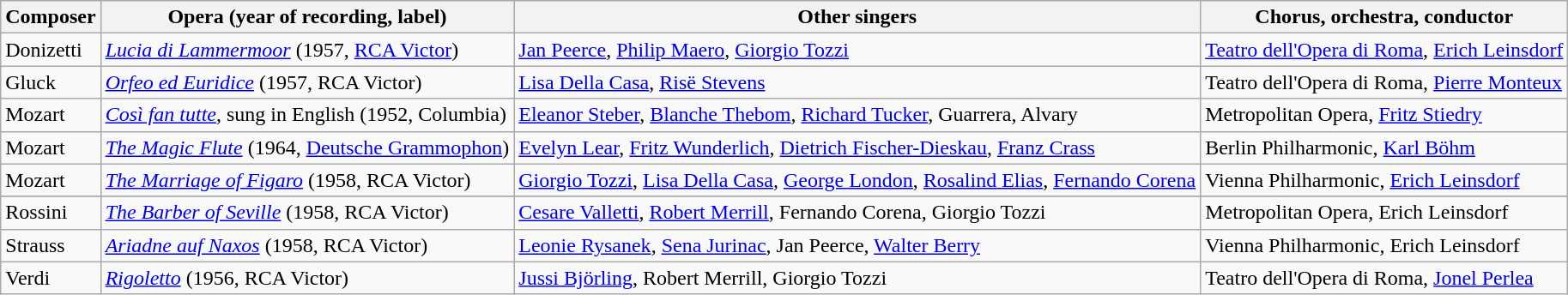<table class="wikitable">
<tr>
<th>Composer</th>
<th>Opera (year of recording, label)</th>
<th>Other singers</th>
<th>Chorus, orchestra, conductor</th>
</tr>
<tr>
<td>Donizetti</td>
<td><em><a href='#'>Lucia di Lammermoor</a></em> (1957, <a href='#'>RCA Victor</a>)</td>
<td><a href='#'>Jan Peerce</a>, <a href='#'>Philip Maero</a>, <a href='#'>Giorgio Tozzi</a></td>
<td><a href='#'>Teatro dell'Opera di Roma</a>, <a href='#'>Erich Leinsdorf</a></td>
</tr>
<tr>
<td>Gluck</td>
<td><em><a href='#'>Orfeo ed Euridice</a></em> (1957, RCA Victor)</td>
<td><a href='#'>Lisa Della Casa</a>, <a href='#'>Risë Stevens</a></td>
<td>Teatro dell'Opera di Roma, <a href='#'>Pierre Monteux</a></td>
</tr>
<tr>
<td>Mozart</td>
<td><em><a href='#'>Così fan tutte</a></em>, sung in English (1952, Columbia)</td>
<td><a href='#'>Eleanor Steber</a>, <a href='#'>Blanche Thebom</a>, <a href='#'>Richard Tucker</a>, Guarrera, Alvary</td>
<td>Metropolitan Opera, <a href='#'>Fritz Stiedry</a></td>
</tr>
<tr>
<td>Mozart</td>
<td><em><a href='#'>The Magic Flute</a></em> (1964, <a href='#'>Deutsche Grammophon</a>)</td>
<td><a href='#'>Evelyn Lear</a>, <a href='#'>Fritz Wunderlich</a>, <a href='#'>Dietrich Fischer-Dieskau</a>, <a href='#'>Franz Crass</a></td>
<td>Berlin Philharmonic, <a href='#'>Karl Böhm</a></td>
</tr>
<tr>
<td>Mozart</td>
<td><em><a href='#'>The Marriage of Figaro</a></em> (1958, RCA Victor)</td>
<td><a href='#'>Giorgio Tozzi</a>, <a href='#'>Lisa Della Casa</a>, <a href='#'>George London</a>, <a href='#'>Rosalind Elias</a>, <a href='#'>Fernando Corena</a></td>
<td>Vienna Philharmonic, <a href='#'>Erich Leinsdorf</a></td>
</tr>
<tr>
</tr>
<tr>
<td>Rossini</td>
<td><em><a href='#'>The Barber of Seville</a></em> (1958, RCA Victor)</td>
<td><a href='#'>Cesare Valletti</a>, <a href='#'>Robert Merrill</a>, Fernando Corena, Giorgio Tozzi</td>
<td>Metropolitan Opera, Erich Leinsdorf</td>
</tr>
<tr>
<td>Strauss</td>
<td><em><a href='#'>Ariadne auf Naxos</a></em> (1958, RCA Victor)</td>
<td><a href='#'>Leonie Rysanek</a>, <a href='#'>Sena Jurinac</a>, Jan Peerce, <a href='#'>Walter Berry</a></td>
<td>Vienna Philharmonic, Erich Leinsdorf</td>
</tr>
<tr>
<td>Verdi</td>
<td><em><a href='#'>Rigoletto</a></em> (1956, RCA Victor)</td>
<td><a href='#'>Jussi Björling</a>, Robert Merrill, Giorgio Tozzi</td>
<td>Teatro dell'Opera di Roma, <a href='#'>Jonel Perlea</a></td>
</tr>
</table>
